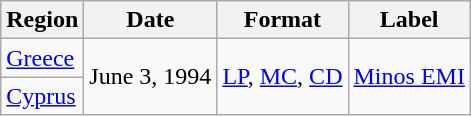<table class="sortable wikitable">
<tr>
<th>Region</th>
<th>Date</th>
<th>Format</th>
<th>Label</th>
</tr>
<tr>
<td rowspan="1"><a href='#'>Greece</a></td>
<td rowspan="2">June 3, 1994</td>
<td rowspan="2"><a href='#'>LP</a>, <a href='#'>MC</a>, <a href='#'>CD</a></td>
<td rowspan="2"><a href='#'>Minos EMI</a></td>
</tr>
<tr>
<td><a href='#'>Cyprus</a></td>
</tr>
</table>
